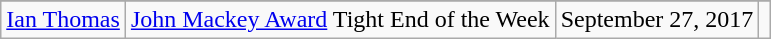<table class="wikitable" style="text-align: center">
<tr>
</tr>
<tr>
<td><a href='#'>Ian Thomas</a></td>
<td><a href='#'>John Mackey Award</a> Tight End of the Week</td>
<td>September 27, 2017</td>
<td></td>
</tr>
</table>
